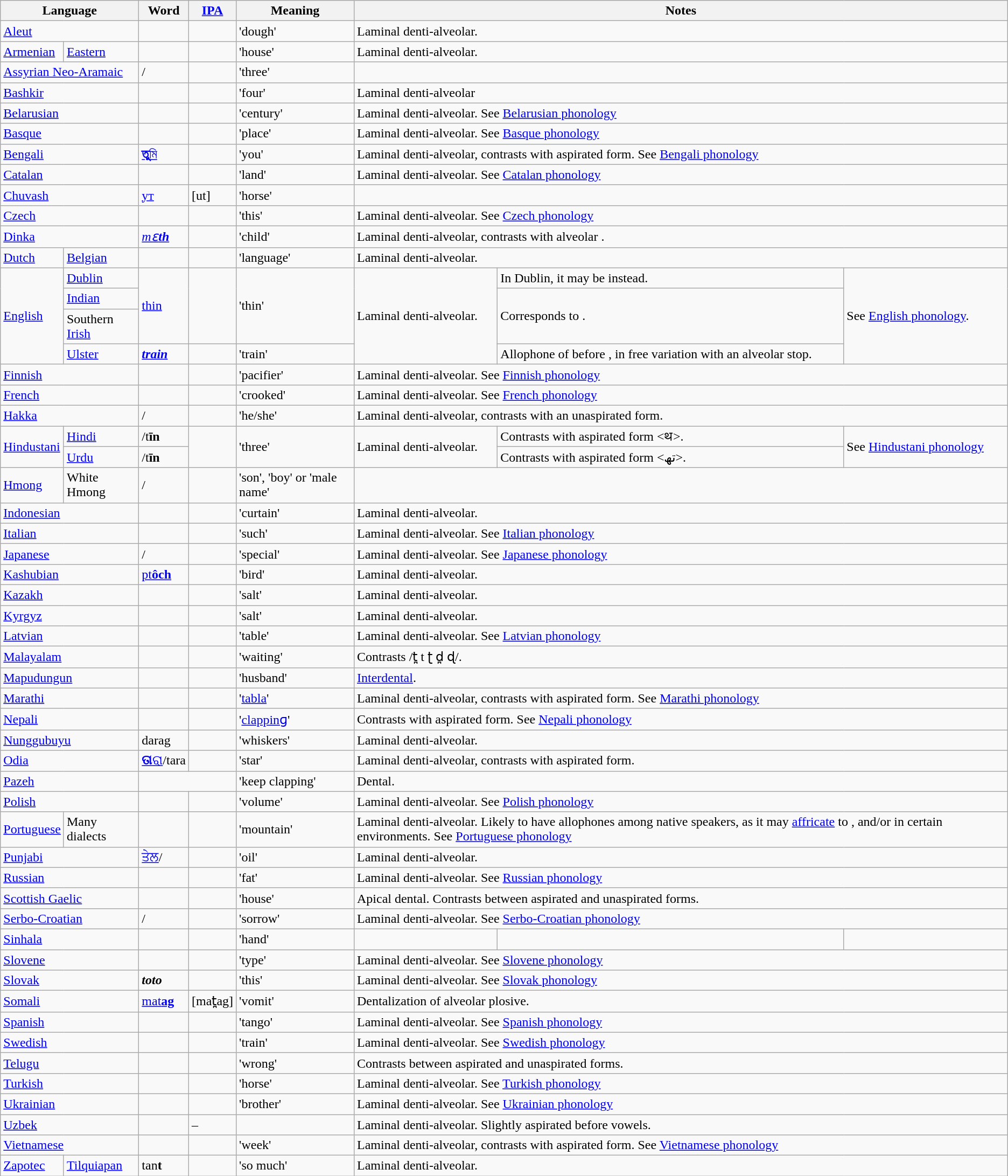<table class="wikitable">
<tr>
<th colspan="2">Language</th>
<th>Word</th>
<th><a href='#'>IPA</a></th>
<th>Meaning</th>
<th colspan="3">Notes</th>
</tr>
<tr>
<td colspan="2"><a href='#'>Aleut</a></td>
<td></td>
<td></td>
<td>'dough'</td>
<td colspan="3">Laminal denti-alveolar.</td>
</tr>
<tr>
<td><a href='#'>Armenian</a></td>
<td><a href='#'>Eastern</a></td>
<td></td>
<td></td>
<td>'house'</td>
<td colspan="3">Laminal denti-alveolar.</td>
</tr>
<tr>
<td colspan="2"><a href='#'>Assyrian Neo-Aramaic</a></td>
<td>/</td>
<td></td>
<td>'three'</td>
<td colspan="3"></td>
</tr>
<tr>
<td colspan="2"><a href='#'>Bashkir</a></td>
<td><em></em></td>
<td></td>
<td>'four'</td>
<td colspan="3">Laminal denti-alveolar</td>
</tr>
<tr>
<td colspan="2"><a href='#'>Belarusian</a></td>
<td></td>
<td></td>
<td>'century'</td>
<td colspan="3">Laminal denti-alveolar. See <a href='#'>Belarusian phonology</a></td>
</tr>
<tr>
<td colspan="2"><a href='#'>Basque</a></td>
<td></td>
<td></td>
<td>'place'</td>
<td colspan="3">Laminal denti-alveolar. See <a href='#'>Basque phonology</a></td>
</tr>
<tr>
<td colspan="2"><a href='#'>Bengali</a></td>
<td><a href='#'><strong>তু</strong>মি</a></td>
<td></td>
<td>'you'</td>
<td colspan="3">Laminal denti-alveolar, contrasts with aspirated form. See <a href='#'>Bengali phonology</a></td>
</tr>
<tr>
<td colspan="2"><a href='#'>Catalan</a></td>
<td></td>
<td></td>
<td>'land'</td>
<td colspan="3">Laminal denti-alveolar. See <a href='#'>Catalan phonology</a></td>
</tr>
<tr>
<td colspan="2"><a href='#'>Chuvash</a></td>
<td><a href='#'>ут</a></td>
<td>[ut]</td>
<td>'horse'</td>
<td colspan="3"></td>
</tr>
<tr>
<td colspan="2"><a href='#'>Czech</a></td>
<td></td>
<td></td>
<td>'this'</td>
<td colspan="3">Laminal denti-alveolar. See <a href='#'>Czech phonology</a></td>
</tr>
<tr>
<td colspan="2"><a href='#'>Dinka</a></td>
<td><a href='#'><em>mɛ<strong>th<strong><em></a></td>
<td></td>
<td>'child'</td>
<td colspan="3">Laminal denti-alveolar, contrasts with alveolar .</td>
</tr>
<tr>
<td><a href='#'>Dutch</a></td>
<td><a href='#'>Belgian</a></td>
<td></td>
<td></td>
<td>'language'</td>
<td colspan="3">Laminal denti-alveolar.</td>
</tr>
<tr>
<td rowspan="4"><a href='#'>English</a></td>
<td><a href='#'>Dublin</a></td>
<td rowspan="3"><a href='#'></em></strong>th</strong>in</em></a></td>
<td rowspan="3"></td>
<td rowspan="3">'thin'</td>
<td rowspan="4">Laminal denti-alveolar.</td>
<td>In Dublin, it may be  instead.</td>
<td rowspan="4">See <a href='#'>English phonology</a>.</td>
</tr>
<tr>
<td><a href='#'>Indian</a></td>
<td rowspan="2">Corresponds to .</td>
</tr>
<tr>
<td>Southern <a href='#'>Irish</a></td>
</tr>
<tr>
<td><a href='#'>Ulster</a></td>
<td><a href='#'><strong><em>t<strong>rain<em></a></td>
<td></td>
<td>'train'</td>
<td>Allophone of  before , in free variation with an alveolar stop.</td>
</tr>
<tr>
<td colspan="2"><a href='#'>Finnish</a></td>
<td></td>
<td></td>
<td>'pacifier'</td>
<td colspan="3">Laminal denti-alveolar. See <a href='#'>Finnish phonology</a></td>
</tr>
<tr>
<td colspan="2"><a href='#'>French</a></td>
<td></td>
<td></td>
<td>'crooked'</td>
<td colspan="3">Laminal denti-alveolar. See <a href='#'>French phonology</a></td>
</tr>
<tr>
<td colspan="2"><a href='#'>Hakka</a></td>
<td>/</td>
<td></td>
<td>'he/she'</td>
<td colspan="3">Laminal denti-alveolar, contrasts with an unaspirated form.</td>
</tr>
<tr>
<td rowspan="2"><a href='#'>Hindustani</a></td>
<td><a href='#'>Hindi</a></td>
<td>/</strong>t<strong>īn</td>
<td rowspan="2"></td>
<td rowspan="2">'three'</td>
<td rowspan="2">Laminal denti-alveolar.</td>
<td>Contrasts with aspirated form <थ>.</td>
<td rowspan="2">See <a href='#'>Hindustani phonology</a></td>
</tr>
<tr>
<td><a href='#'>Urdu</a></td>
<td>/</strong>t<strong>īn</td>
<td>Contrasts with aspirated form <تھ>.</td>
</tr>
<tr>
<td><a href='#'>Hmong</a></td>
<td>White Hmong</td>
<td> / </td>
<td></td>
<td>'son', 'boy' or 'male name'</td>
</tr>
<tr>
<td colspan="2"><a href='#'>Indonesian</a></td>
<td></td>
<td></td>
<td>'curtain'</td>
<td colspan="3">Laminal denti-alveolar.</td>
</tr>
<tr>
<td colspan="2"><a href='#'>Italian</a></td>
<td></td>
<td></td>
<td>'such'</td>
<td colspan="3">Laminal denti-alveolar. See <a href='#'>Italian phonology</a></td>
</tr>
<tr>
<td colspan="2"><a href='#'>Japanese</a></td>
<td>/ </td>
<td></td>
<td>'special'</td>
<td colspan="3">Laminal denti-alveolar. See <a href='#'>Japanese phonology</a></td>
</tr>
<tr>
<td colspan="2"><a href='#'>Kashubian</a></td>
<td></em><a href='#'>p</strong>t<strong>ôch</a><em></td>
<td></td>
<td>'bird'</td>
<td colspan="3">Laminal denti-alveolar.</td>
</tr>
<tr>
<td colspan="2"><a href='#'>Kazakh</a></td>
<td></td>
<td></td>
<td>'salt'</td>
<td colspan="3">Laminal denti-alveolar.</td>
</tr>
<tr>
<td colspan="2"><a href='#'>Kyrgyz</a></td>
<td></td>
<td></td>
<td>'salt'</td>
<td colspan="3">Laminal denti-alveolar.</td>
</tr>
<tr>
<td colspan="2"><a href='#'>Latvian</a></td>
<td></td>
<td></td>
<td>'table'</td>
<td colspan="3">Laminal denti-alveolar. See <a href='#'>Latvian phonology</a></td>
</tr>
<tr>
<td colspan="2"><a href='#'>Malayalam</a></td>
<td></td>
<td></td>
<td>'waiting'</td>
<td colspan="3">Contrasts /t̪ t ʈ d̪ ɖ/.</td>
</tr>
<tr>
<td colspan="2"><a href='#'>Mapudungun</a></td>
<td></td>
<td></td>
<td>'husband'</td>
<td colspan="3"><a href='#'>Interdental</a>.</td>
</tr>
<tr>
<td colspan="2"><a href='#'>Marathi</a></td>
<td></td>
<td></td>
<td>'<a href='#'>tabla</a>'</td>
<td colspan="3">Laminal denti-alveolar, contrasts with aspirated form. See <a href='#'>Marathi phonology</a></td>
</tr>
<tr>
<td colspan="2"><a href='#'>Nepali</a></td>
<td></td>
<td></td>
<td>'<a href='#'>clappinɡ</a>'</td>
<td colspan="3">Contrasts with aspirated form. See <a href='#'>Nepali phonology</a></td>
</tr>
<tr>
<td colspan="2"><a href='#'>Nunggubuyu</a></td>
<td></em></strong>d</strong>arag</em></td>
<td></td>
<td>'whiskers'</td>
<td colspan="3">Laminal denti-alveolar.</td>
</tr>
<tr>
<td colspan="2"><a href='#'>Odia</a></td>
<td><a href='#'><strong>ତା</strong>ରା</a>/tara</td>
<td></td>
<td>'star'</td>
<td colspan="3">Laminal denti-alveolar, contrasts with aspirated form.</td>
</tr>
<tr>
<td colspan="2"><a href='#'>Pazeh</a></td>
<td colspan="2" align="center"></td>
<td>'keep clapping'</td>
<td colspan="3">Dental.</td>
</tr>
<tr>
<td colspan="2"><a href='#'>Polish</a></td>
<td></td>
<td></td>
<td>'volume'</td>
<td colspan="3">Laminal denti-alveolar. See <a href='#'>Polish phonology</a></td>
</tr>
<tr>
<td><a href='#'>Portuguese</a></td>
<td>Many dialects</td>
<td></td>
<td></td>
<td>'mountain'</td>
<td colspan="3">Laminal denti-alveolar. Likely to have allophones among native speakers, as it may <a href='#'>affricate</a> to ,  and/or  in certain environments. See <a href='#'>Portuguese phonology</a></td>
</tr>
<tr>
<td colspan="2"><a href='#'>Punjabi</a></td>
<td><a href='#'>ਤੇਲ</a>/</td>
<td></td>
<td>'oil'</td>
<td colspan="3">Laminal denti-alveolar.</td>
</tr>
<tr>
<td colspan="2"><a href='#'>Russian</a></td>
<td></td>
<td></td>
<td>'fat'</td>
<td colspan="3">Laminal denti-alveolar. See <a href='#'>Russian phonology</a></td>
</tr>
<tr>
<td colspan="2"><a href='#'>Scottish Gaelic</a></td>
<td></td>
<td></td>
<td>'house'</td>
<td colspan="3">Apical dental. Contrasts between aspirated and unaspirated forms.</td>
</tr>
<tr>
<td colspan="2"><a href='#'>Serbo-Croatian</a></td>
<td>/</td>
<td></td>
<td>'sorrow'</td>
<td colspan="3">Laminal denti-alveolar. See <a href='#'>Serbo-Croatian phonology</a></td>
</tr>
<tr>
<td colspan="2"><a href='#'>Sinhala</a></td>
<td></td>
<td></td>
<td>'hand'</td>
<td></td>
<td></td>
<td></td>
</tr>
<tr>
<td colspan="2"><a href='#'>Slovene</a></td>
<td></td>
<td></td>
<td>'type'</td>
<td colspan="3">Laminal denti-alveolar. See <a href='#'>Slovene phonology</a></td>
</tr>
<tr>
<td colspan="2"><a href='#'>Slovak</a></td>
<td><strong><em>t<strong>o</strong>t<strong>o<em></td>
<td></td>
<td>'this'</td>
<td colspan="3">Laminal denti-alveolar. See <a href='#'>Slovak phonology</a></td>
</tr>
<tr>
<td colspan="2"><a href='#'>Somali</a></td>
<td><a href='#'>ma</strong>t<strong>ag</a></td>
<td>[mat̪ag]</td>
<td>'vomit'</td>
<td colspan="3">Dentalization of alveolar plosive.</td>
</tr>
<tr>
<td colspan="2"><a href='#'>Spanish</a></td>
<td></td>
<td></td>
<td>'tango'</td>
<td colspan="3">Laminal denti-alveolar. See <a href='#'>Spanish phonology</a></td>
</tr>
<tr>
<td colspan="2"><a href='#'>Swedish</a></td>
<td></td>
<td></td>
<td>'train'</td>
<td colspan="3">Laminal denti-alveolar. See <a href='#'>Swedish phonology</a></td>
</tr>
<tr>
<td colspan="2"><a href='#'>Telugu</a></td>
<td></td>
<td></td>
<td>'wrong'</td>
<td colspan="3">Contrasts between aspirated and unaspirated forms.</td>
</tr>
<tr>
<td colspan="2"><a href='#'>Turkish</a></td>
<td></td>
<td></td>
<td>'horse'</td>
<td colspan="3">Laminal denti-alveolar. See <a href='#'>Turkish phonology</a></td>
</tr>
<tr>
<td colspan="2"><a href='#'>Ukrainian</a></td>
<td></td>
<td></td>
<td>'brother'</td>
<td colspan="3">Laminal denti-alveolar. See <a href='#'>Ukrainian phonology</a></td>
</tr>
<tr>
<td colspan="2"><a href='#'>Uzbek</a></td>
<td></td>
<td>–</td>
<td></td>
<td colspan="3">Laminal denti-alveolar. Slightly aspirated before vowels.</td>
</tr>
<tr>
<td colspan="2"><a href='#'>Vietnamese</a></td>
<td></td>
<td></td>
<td>'week'</td>
<td colspan="3">Laminal denti-alveolar, contrasts with aspirated form. See <a href='#'>Vietnamese phonology</a></td>
</tr>
<tr>
<td><a href='#'>Zapotec</a></td>
<td><a href='#'>Tilquiapan</a></td>
<td></em></strong>t</strong>an<strong>t<strong><em></td>
<td></td>
<td>'so much'</td>
<td colspan="3">Laminal denti-alveolar.</td>
</tr>
</table>
